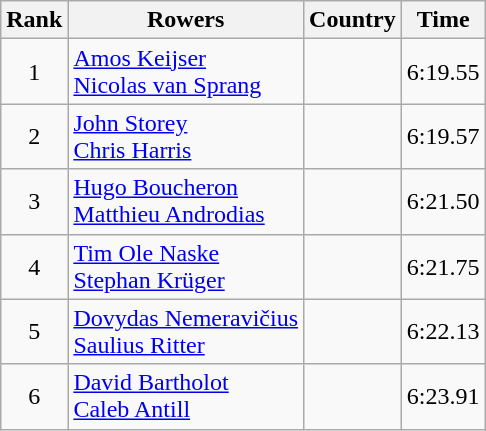<table class="wikitable" style="text-align:center">
<tr>
<th>Rank</th>
<th>Rowers</th>
<th>Country</th>
<th>Time</th>
</tr>
<tr>
<td>1</td>
<td align="left"><a href='#'>Amos Keijser</a><br><a href='#'>Nicolas van Sprang</a></td>
<td align="left"></td>
<td>6:19.55</td>
</tr>
<tr>
<td>2</td>
<td align="left"><a href='#'>John Storey</a><br><a href='#'>Chris Harris</a></td>
<td align="left"></td>
<td>6:19.57</td>
</tr>
<tr>
<td>3</td>
<td align="left"><a href='#'>Hugo Boucheron</a><br><a href='#'>Matthieu Androdias</a></td>
<td align="left"></td>
<td>6:21.50</td>
</tr>
<tr>
<td>4</td>
<td align="left"><a href='#'>Tim Ole Naske</a><br><a href='#'>Stephan Krüger</a></td>
<td align="left"></td>
<td>6:21.75</td>
</tr>
<tr>
<td>5</td>
<td align="left"><a href='#'>Dovydas Nemeravičius</a><br><a href='#'>Saulius Ritter</a></td>
<td align="left"></td>
<td>6:22.13</td>
</tr>
<tr>
<td>6</td>
<td align="left"><a href='#'>David Bartholot</a><br><a href='#'>Caleb Antill</a></td>
<td align="left"></td>
<td>6:23.91</td>
</tr>
</table>
